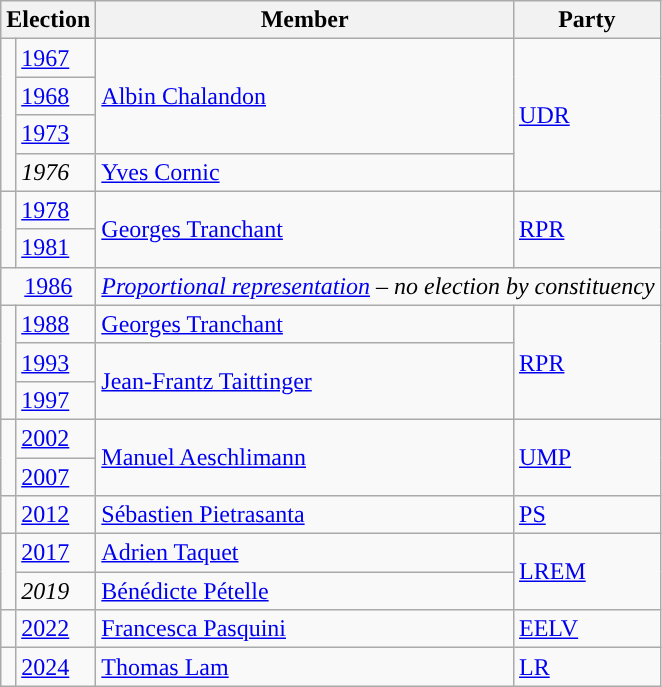<table class="wikitable">
<tr>
<th colspan="2">Election</th>
<th>Member</th>
<th>Party</th>
</tr>
<tr>
<td rowspan="4" style="color:inherit;background-color: "></td>
<td><a href='#'>1967</a></td>
<td rowspan="3"><a href='#'>Albin Chalandon</a></td>
<td rowspan="4"><a href='#'>UDR</a></td>
</tr>
<tr>
<td><a href='#'>1968</a></td>
</tr>
<tr>
<td><a href='#'>1973</a></td>
</tr>
<tr>
<td><em>1976</em></td>
<td><a href='#'>Yves Cornic</a></td>
</tr>
<tr>
<td rowspan="2" style="color:inherit;background-color: "></td>
<td><a href='#'>1978</a></td>
<td rowspan="2"><a href='#'>Georges Tranchant</a></td>
<td rowspan="2"><a href='#'>RPR</a></td>
</tr>
<tr>
<td><a href='#'>1981</a></td>
</tr>
<tr>
<td colspan="2" align="center"><a href='#'>1986</a></td>
<td colspan="2"><em><a href='#'>Proportional representation</a> – no election by constituency</em></td>
</tr>
<tr>
<td rowspan="3" style="color:inherit;background-color: "></td>
<td><a href='#'>1988</a></td>
<td><a href='#'>Georges Tranchant</a></td>
<td rowspan="3"><a href='#'>RPR</a></td>
</tr>
<tr>
<td><a href='#'>1993</a></td>
<td rowspan="2"><a href='#'>Jean-Frantz Taittinger</a></td>
</tr>
<tr>
<td><a href='#'>1997</a></td>
</tr>
<tr>
<td rowspan="2" style="color:inherit;background-color: "></td>
<td><a href='#'>2002</a></td>
<td rowspan="2"><a href='#'>Manuel Aeschlimann</a></td>
<td rowspan="2"><a href='#'>UMP</a></td>
</tr>
<tr>
<td><a href='#'>2007</a></td>
</tr>
<tr>
<td style="color:inherit;background-color: "></td>
<td><a href='#'>2012</a></td>
<td><a href='#'>Sébastien Pietrasanta</a></td>
<td><a href='#'>PS</a></td>
</tr>
<tr>
<td rowspan="2" style="color:inherit;background-color: "></td>
<td><a href='#'>2017</a></td>
<td><a href='#'>Adrien Taquet</a></td>
<td rowspan="2"><a href='#'>LREM</a></td>
</tr>
<tr>
<td><em>2019</em></td>
<td><a href='#'>Bénédicte Pételle</a></td>
</tr>
<tr>
<td style="color:inherit;background-color: "></td>
<td><a href='#'>2022</a></td>
<td><a href='#'>Francesca Pasquini</a></td>
<td><a href='#'>EELV</a></td>
</tr>
<tr>
<td style="color:inherit;background-color: "></td>
<td><a href='#'>2024</a></td>
<td><a href='#'>Thomas Lam</a></td>
<td><a href='#'>LR</a></td>
</tr>
</table>
